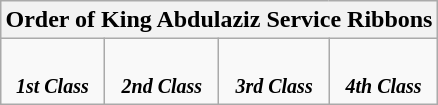<table class="wikitable" style="margin: 1em auto;">
<tr>
<th colspan="4">Order of King Abdulaziz Service Ribbons</th>
</tr>
<tr align="center">
<td><br><em><small><strong>1st Class</strong></small></em></td>
<td><br><em><small><strong>2nd Class</strong></small></em></td>
<td><br><em><small><strong>3rd Class</strong></small></em></td>
<td><br><em><small><strong>4th Class</strong></small></em></td>
</tr>
</table>
